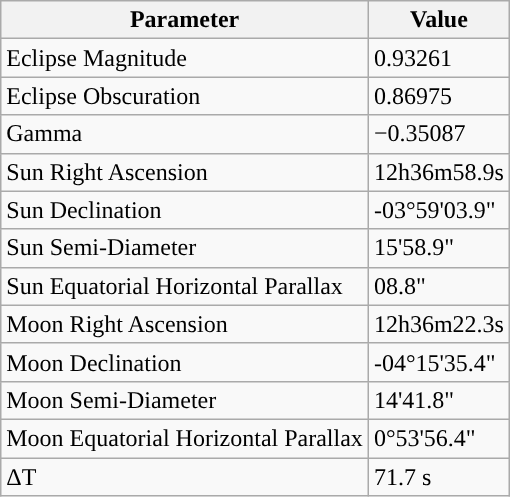<table class="wikitable">
<tr>
<th>Parameter</th>
<th>Value</th>
</tr>
<tr>
<td>Eclipse Magnitude</td>
<td>0.93261</td>
</tr>
<tr>
<td>Eclipse Obscuration</td>
<td>0.86975</td>
</tr>
<tr>
<td>Gamma</td>
<td>−0.35087</td>
</tr>
<tr>
<td>Sun Right Ascension</td>
<td>12h36m58.9s</td>
</tr>
<tr>
<td>Sun Declination</td>
<td>-03°59'03.9"</td>
</tr>
<tr>
<td>Sun Semi-Diameter</td>
<td>15'58.9"</td>
</tr>
<tr>
<td>Sun Equatorial Horizontal Parallax</td>
<td>08.8"</td>
</tr>
<tr>
<td>Moon Right Ascension</td>
<td>12h36m22.3s</td>
</tr>
<tr>
<td>Moon Declination</td>
<td>-04°15'35.4"</td>
</tr>
<tr>
<td>Moon Semi-Diameter</td>
<td>14'41.8"</td>
</tr>
<tr>
<td>Moon Equatorial Horizontal Parallax</td>
<td>0°53'56.4"</td>
</tr>
<tr>
<td>ΔT</td>
<td>71.7 s</td>
</tr>
</table>
